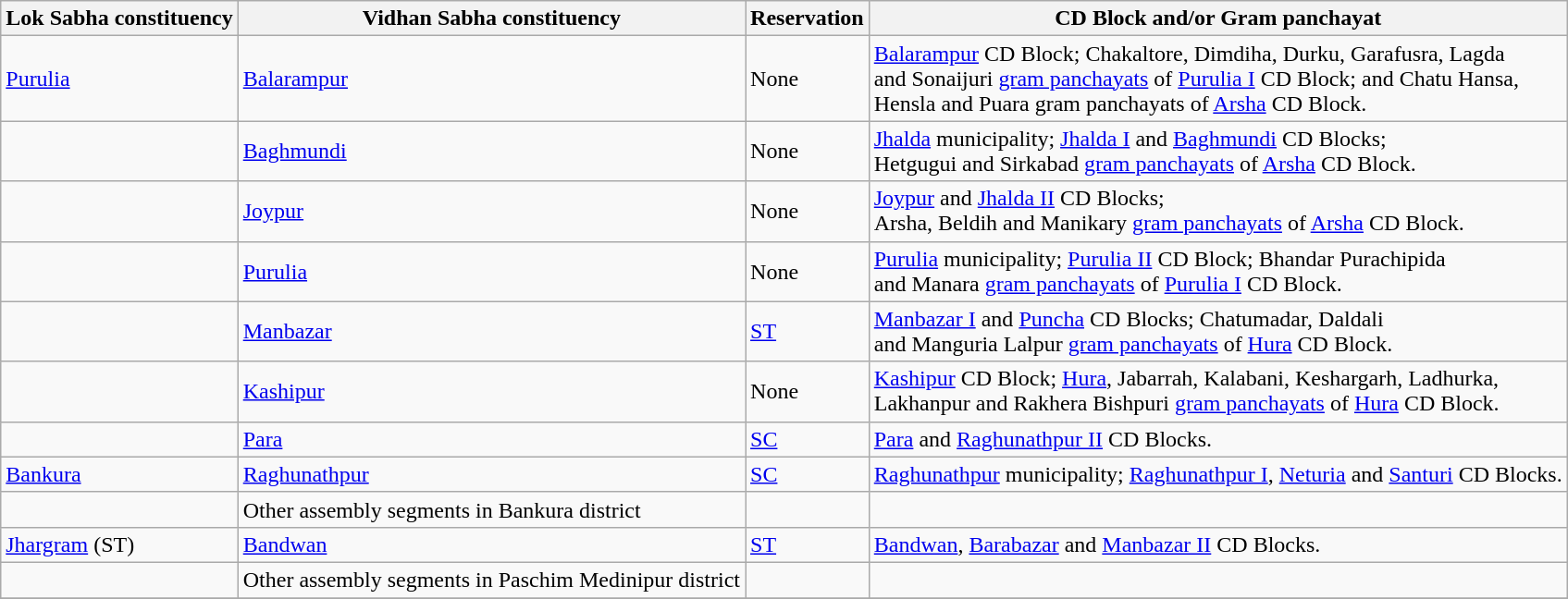<table class="wikitable sortable">
<tr>
<th>Lok Sabha constituency</th>
<th>Vidhan Sabha constituency</th>
<th>Reservation</th>
<th>CD Block and/or Gram panchayat</th>
</tr>
<tr>
<td><a href='#'>Purulia</a></td>
<td><a href='#'>Balarampur</a></td>
<td>None</td>
<td><a href='#'>Balarampur</a> CD Block; Chakaltore, Dimdiha, Durku, Garafusra, Lagda<br> and Sonaijuri <a href='#'>gram panchayats</a> of <a href='#'>Purulia I</a> CD Block; and Chatu Hansa,<br> Hensla and Puara gram panchayats of <a href='#'>Arsha</a> CD Block.</td>
</tr>
<tr>
<td></td>
<td><a href='#'>Baghmundi</a></td>
<td>None</td>
<td><a href='#'>Jhalda</a> municipality; <a href='#'>Jhalda I</a> and <a href='#'>Baghmundi</a> CD Blocks; <br>Hetgugui and Sirkabad <a href='#'>gram panchayats</a> of <a href='#'>Arsha</a> CD Block.</td>
</tr>
<tr>
<td></td>
<td><a href='#'>Joypur</a></td>
<td>None</td>
<td><a href='#'>Joypur</a> and <a href='#'>Jhalda II</a> CD Blocks;<br> Arsha, Beldih and Manikary <a href='#'>gram panchayats</a> of <a href='#'>Arsha</a> CD Block.</td>
</tr>
<tr>
<td></td>
<td><a href='#'>Purulia</a></td>
<td>None</td>
<td><a href='#'>Purulia</a> municipality; <a href='#'>Purulia II</a> CD Block; Bhandar Purachipida<br>and Manara <a href='#'>gram panchayats</a> of <a href='#'>Purulia I</a> CD Block.</td>
</tr>
<tr>
<td></td>
<td><a href='#'>Manbazar</a></td>
<td><a href='#'>ST</a></td>
<td><a href='#'>Manbazar I</a> and <a href='#'>Puncha</a> CD Blocks; Chatumadar, Daldali <br>and Manguria Lalpur <a href='#'>gram panchayats</a> of <a href='#'>Hura</a> CD Block.</td>
</tr>
<tr>
<td></td>
<td><a href='#'>Kashipur</a></td>
<td>None</td>
<td><a href='#'>Kashipur</a> CD Block; <a href='#'>Hura</a>, Jabarrah, Kalabani, Keshargarh, Ladhurka,<br> Lakhanpur and Rakhera Bishpuri <a href='#'>gram panchayats</a> of <a href='#'>Hura</a> CD Block.</td>
</tr>
<tr>
<td></td>
<td><a href='#'>Para</a></td>
<td><a href='#'>SC</a></td>
<td><a href='#'>Para</a> and <a href='#'>Raghunathpur II</a> CD Blocks.</td>
</tr>
<tr>
<td><a href='#'>Bankura</a></td>
<td><a href='#'>Raghunathpur</a></td>
<td><a href='#'>SC</a></td>
<td><a href='#'>Raghunathpur</a> municipality; <a href='#'>Raghunathpur I</a>, <a href='#'>Neturia</a> and <a href='#'>Santuri</a> CD Blocks.</td>
</tr>
<tr>
<td></td>
<td>Other assembly segments in Bankura district</td>
<td></td>
<td></td>
</tr>
<tr>
<td><a href='#'>Jhargram</a> (ST)</td>
<td><a href='#'>Bandwan</a></td>
<td><a href='#'>ST</a></td>
<td><a href='#'>Bandwan</a>, <a href='#'>Barabazar</a> and <a href='#'>Manbazar II</a> CD Blocks.</td>
</tr>
<tr>
<td></td>
<td>Other assembly segments in Paschim Medinipur district</td>
<td></td>
<td></td>
</tr>
<tr>
</tr>
</table>
